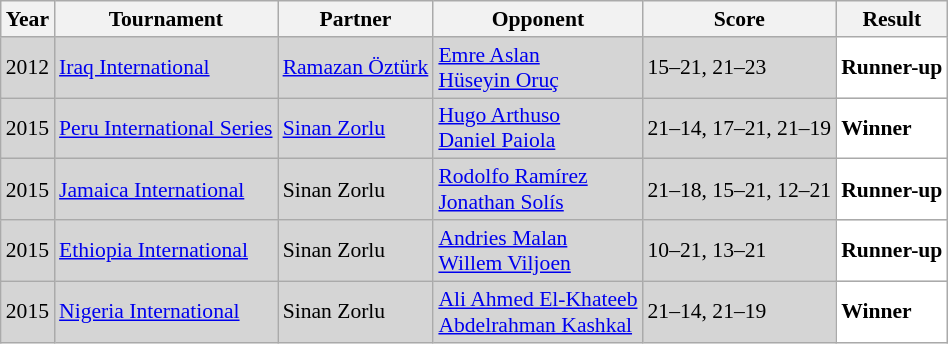<table class="sortable wikitable" style="font-size: 90%;">
<tr>
<th>Year</th>
<th>Tournament</th>
<th>Partner</th>
<th>Opponent</th>
<th>Score</th>
<th>Result</th>
</tr>
<tr style="background:#D5D5D5">
<td align="center">2012</td>
<td align="left"><a href='#'>Iraq International</a></td>
<td align="left"> <a href='#'>Ramazan Öztürk</a></td>
<td align="left"> <a href='#'>Emre Aslan</a><br> <a href='#'>Hüseyin Oruç</a></td>
<td align="left">15–21, 21–23</td>
<td style="text-align:left; background:white"> <strong>Runner-up</strong></td>
</tr>
<tr style="background:#D5D5D5">
<td align="center">2015</td>
<td align="left"><a href='#'>Peru International Series</a></td>
<td align="left"> <a href='#'>Sinan Zorlu</a></td>
<td align="left"> <a href='#'>Hugo Arthuso</a><br> <a href='#'>Daniel Paiola</a></td>
<td align="left">21–14, 17–21, 21–19</td>
<td style="text-align:left; background:white"> <strong>Winner</strong></td>
</tr>
<tr style="background:#D5D5D5">
<td align="center">2015</td>
<td align="left"><a href='#'>Jamaica International</a></td>
<td align="left"> Sinan Zorlu</td>
<td align="left"> <a href='#'>Rodolfo Ramírez</a><br> <a href='#'>Jonathan Solís</a></td>
<td align="left">21–18, 15–21, 12–21</td>
<td style="text-align:left; background:white"> <strong>Runner-up</strong></td>
</tr>
<tr style="background:#D5D5D5">
<td align="center">2015</td>
<td align="left"><a href='#'>Ethiopia International</a></td>
<td align="left"> Sinan Zorlu</td>
<td align="left"> <a href='#'>Andries Malan</a><br> <a href='#'>Willem Viljoen</a></td>
<td align="left">10–21, 13–21</td>
<td style="text-align:left; background:white"> <strong>Runner-up</strong></td>
</tr>
<tr style="background:#D5D5D5">
<td align="center">2015</td>
<td align="left"><a href='#'>Nigeria International</a></td>
<td align="left"> Sinan Zorlu</td>
<td align="left"> <a href='#'>Ali Ahmed El-Khateeb</a><br> <a href='#'>Abdelrahman Kashkal</a></td>
<td align="left">21–14, 21–19</td>
<td style="text-align:left; background:white"> <strong>Winner</strong></td>
</tr>
</table>
